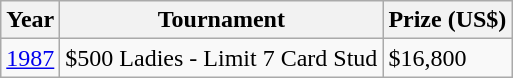<table class="wikitable">
<tr>
<th>Year</th>
<th>Tournament</th>
<th>Prize (US$)</th>
</tr>
<tr>
<td><a href='#'>1987</a></td>
<td>$500 Ladies - Limit 7 Card Stud</td>
<td>$16,800</td>
</tr>
</table>
